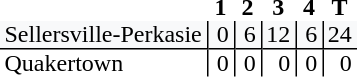<table style="border-collapse: collapse;">
<tr>
<th style="text-align: left;"></th>
<th style="text-align: center; padding: 0px 3px 0px 3px; width:12px;">1</th>
<th style="text-align: center; padding: 0px 3px 0px 3px; width:12px;">2</th>
<th style="text-align: center; padding: 0px 3px 0px 3px; width:12px;">3</th>
<th style="text-align: center; padding: 0px 3px 0px 3px; width:12px;">4</th>
<th style="text-align: center; padding: 0px 3px 0px 3px; width:12px;">T</th>
</tr>
<tr>
<td style="background: #f8f9fa; text-align: left; border-bottom: 1px solid black; padding: 0px 3px 0px 3px;">Sellersville-Perkasie</td>
<td style="background: #f8f9fa; border-left: 1px solid black; border-bottom: 1px solid black; text-align: right; padding: 0px 3px 0px 3px;">0</td>
<td style="background: #f8f9fa; border-left: 1px solid black; border-bottom: 1px solid black; text-align: right; padding: 0px 3px 0px 3px;">6</td>
<td style="background: #f8f9fa; border-left: 1px solid black; border-bottom: 1px solid black; text-align: right; padding: 0px 3px 0px 3px;">12</td>
<td style="background: #f8f9fa; border-left: 1px solid black; border-bottom: 1px solid black; text-align: right; padding: 0px 3px 0px 3px;">6</td>
<td style="background: #f8f9fa; border-left: 1px solid black; border-bottom: 1px solid black; text-align: right; padding: 0px 3px 0px 3px;">24</td>
</tr>
<tr>
<td style="text-align: left; padding: 0px 3px 0px 3px;">Quakertown</td>
<td style="border-left: 1px solid black; text-align: right; padding: 0px 3px 0px 3px;">0</td>
<td style="border-left: 1px solid black; text-align: right; padding: 0px 3px 0px 3px;">0</td>
<td style="border-left: 1px solid black; text-align: right; padding: 0px 3px 0px 3px;">0</td>
<td style="border-left: 1px solid black; text-align: right; padding: 0px 3px 0px 3px;">0</td>
<td style="border-left: 1px solid black; text-align: right; padding: 0px 3px 0px 3px;">0</td>
</tr>
</table>
